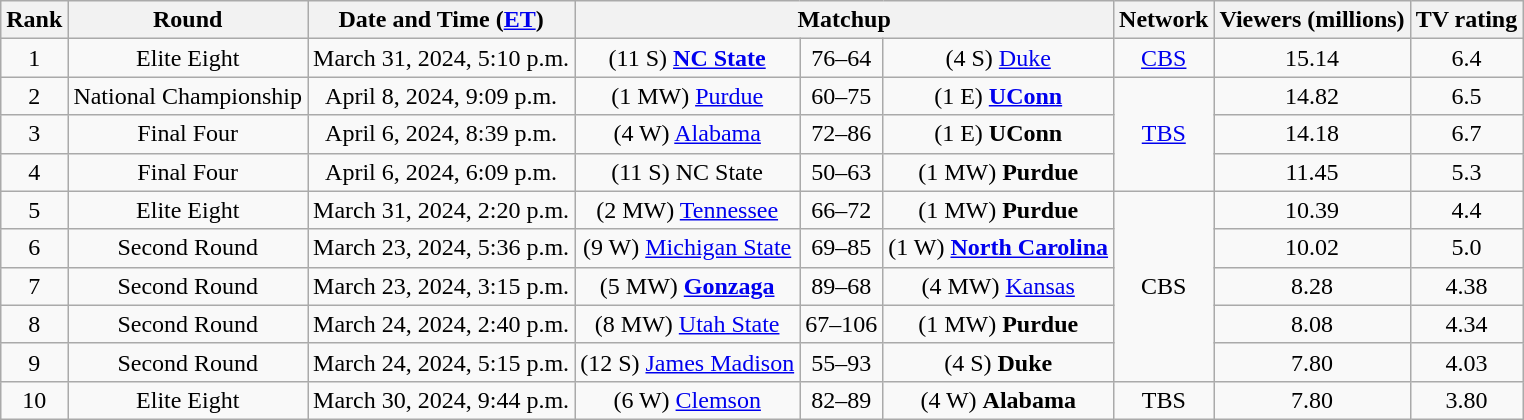<table class="wikitable sortable" style="text-align:center;" size="95">
<tr>
<th>Rank</th>
<th>Round</th>
<th>Date and Time (<a href='#'>ET</a>)</th>
<th class="unsortable" colspan=3>Matchup</th>
<th>Network</th>
<th data-sort-type="number">Viewers (millions)</th>
<th data-sort-type="number">TV rating</th>
</tr>
<tr>
<td>1</td>
<td>Elite Eight</td>
<td data-sort-value="9">March 31, 2024, 5:10 p.m.</td>
<td>(11 S) <strong><a href='#'>NC State</a></strong></td>
<td>76–64</td>
<td>(4 S) <a href='#'>Duke</a></td>
<td><a href='#'>CBS</a></td>
<td>15.14</td>
<td>6.4</td>
</tr>
<tr>
<td>2</td>
<td>National Championship</td>
<td data-sort-value="10">April 8, 2024, 9:09 p.m.</td>
<td>(1 MW) <a href='#'>Purdue</a></td>
<td>60–75</td>
<td>(1 E) <strong><a href='#'>UConn</a></strong></td>
<td rowspan="3"><a href='#'>TBS</a></td>
<td>14.82</td>
<td>6.5</td>
</tr>
<tr>
<td>3</td>
<td>Final Four</td>
<td data-sort-value="2">April 6, 2024, 8:39 p.m.</td>
<td>(4 W) <a href='#'>Alabama</a></td>
<td>72–86</td>
<td>(1 E) <strong>UConn</strong></td>
<td>14.18</td>
<td>6.7</td>
</tr>
<tr>
<td>4</td>
<td>Final Four</td>
<td data-sort-value="1">April 6, 2024, 6:09 p.m.</td>
<td>(11 S) NC State</td>
<td>50–63</td>
<td>(1 MW) <strong>Purdue</strong></td>
<td>11.45</td>
<td>5.3</td>
</tr>
<tr>
<td>5</td>
<td>Elite Eight</td>
<td data-sort-value="4">March 31, 2024, 2:20 p.m.</td>
<td>(2 MW) <a href='#'>Tennessee</a></td>
<td>66–72</td>
<td>(1 MW) <strong>Purdue</strong></td>
<td rowspan="5">CBS</td>
<td>10.39</td>
<td>4.4</td>
</tr>
<tr>
<td>6</td>
<td>Second Round</td>
<td data-sort-value="5">March 23, 2024, 5:36 p.m.</td>
<td>(9 W) <a href='#'>Michigan State</a></td>
<td>69–85</td>
<td>(1 W) <strong><a href='#'>North Carolina</a></strong></td>
<td>10.02</td>
<td>5.0</td>
</tr>
<tr>
<td>7</td>
<td>Second Round</td>
<td data-sort-value="8">March 23, 2024, 3:15 p.m.</td>
<td>(5 MW) <strong><a href='#'>Gonzaga</a></strong></td>
<td>89–68</td>
<td>(4 MW) <a href='#'>Kansas</a></td>
<td>8.28</td>
<td>4.38</td>
</tr>
<tr>
<td>8</td>
<td>Second Round</td>
<td data-sort-value="6">March 24, 2024, 2:40 p.m.</td>
<td>(8 MW) <a href='#'>Utah State</a></td>
<td>67–106</td>
<td>(1 MW) <strong>Purdue</strong></td>
<td>8.08</td>
<td>4.34</td>
</tr>
<tr>
<td>9</td>
<td>Second Round</td>
<td data-sort-value="7">March 24, 2024, 5:15 p.m.</td>
<td>(12 S) <a href='#'>James Madison</a></td>
<td>55–93</td>
<td>(4 S) <strong>Duke</strong></td>
<td>7.80</td>
<td>4.03</td>
</tr>
<tr>
<td>10</td>
<td>Elite Eight</td>
<td data-sort-value="3">March 30, 2024, 9:44 p.m.</td>
<td>(6 W) <a href='#'>Clemson</a></td>
<td>82–89</td>
<td>(4 W) <strong>Alabama</strong></td>
<td>TBS</td>
<td>7.80</td>
<td>3.80</td>
</tr>
</table>
